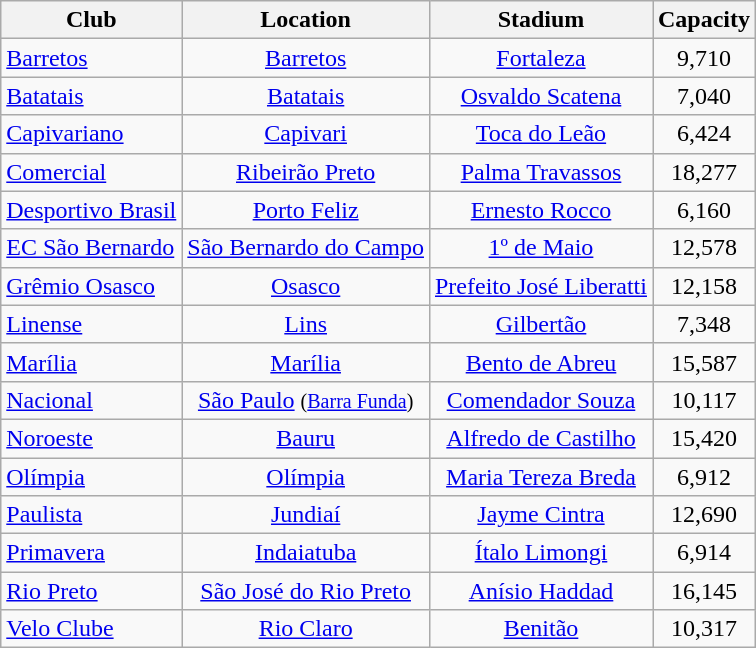<table class="wikitable sortable" style="text-align:center;">
<tr>
<th>Club</th>
<th>Location</th>
<th>Stadium</th>
<th>Capacity </th>
</tr>
<tr>
<td style="text-align:left;"><a href='#'>Barretos</a></td>
<td><a href='#'>Barretos</a></td>
<td><a href='#'>Fortaleza</a></td>
<td>9,710</td>
</tr>
<tr>
<td style="text-align:left;"><a href='#'>Batatais</a></td>
<td><a href='#'>Batatais</a></td>
<td><a href='#'>Osvaldo Scatena</a></td>
<td>7,040</td>
</tr>
<tr>
<td style="text-align:left;"><a href='#'>Capivariano</a></td>
<td><a href='#'>Capivari</a></td>
<td><a href='#'>Toca do Leão</a> </td>
<td>6,424</td>
</tr>
<tr>
<td style="text-align:left;"><a href='#'>Comercial</a></td>
<td><a href='#'>Ribeirão Preto</a></td>
<td><a href='#'>Palma Travassos</a></td>
<td>18,277</td>
</tr>
<tr>
<td style="text-align:left;"><a href='#'>Desportivo Brasil</a></td>
<td><a href='#'>Porto Feliz</a></td>
<td><a href='#'>Ernesto Rocco</a></td>
<td>6,160</td>
</tr>
<tr>
<td style="text-align:left;"><a href='#'>EC São Bernardo</a></td>
<td><a href='#'>São Bernardo do Campo</a></td>
<td><a href='#'>1º de Maio</a></td>
<td>12,578</td>
</tr>
<tr>
<td style="text-align:left;"><a href='#'>Grêmio Osasco</a></td>
<td><a href='#'>Osasco</a></td>
<td><a href='#'>Prefeito José Liberatti</a></td>
<td>12,158</td>
</tr>
<tr>
<td style="text-align:left;"><a href='#'>Linense</a></td>
<td><a href='#'>Lins</a></td>
<td><a href='#'>Gilbertão</a></td>
<td>7,348</td>
</tr>
<tr>
<td style="text-align:left;"><a href='#'>Marília</a></td>
<td><a href='#'>Marília</a></td>
<td><a href='#'>Bento de Abreu</a></td>
<td>15,587</td>
</tr>
<tr>
<td style="text-align:left;"><a href='#'>Nacional</a></td>
<td><a href='#'>São Paulo</a> <small>(<a href='#'>Barra Funda</a>)</small></td>
<td><a href='#'>Comendador Souza</a></td>
<td>10,117</td>
</tr>
<tr>
<td style="text-align:left;"><a href='#'>Noroeste</a></td>
<td><a href='#'>Bauru</a></td>
<td><a href='#'>Alfredo de Castilho</a></td>
<td>15,420</td>
</tr>
<tr>
<td style="text-align:left;"><a href='#'>Olímpia</a></td>
<td><a href='#'>Olímpia</a></td>
<td><a href='#'>Maria Tereza Breda</a></td>
<td>6,912</td>
</tr>
<tr>
<td style="text-align:left;"><a href='#'>Paulista</a></td>
<td><a href='#'>Jundiaí</a></td>
<td><a href='#'>Jayme Cintra</a></td>
<td>12,690</td>
</tr>
<tr>
<td style="text-align:left;"><a href='#'>Primavera</a></td>
<td><a href='#'>Indaiatuba</a></td>
<td><a href='#'>Ítalo Limongi</a></td>
<td>6,914</td>
</tr>
<tr>
<td style="text-align:left;"><a href='#'>Rio Preto</a></td>
<td><a href='#'>São José do Rio Preto</a></td>
<td><a href='#'>Anísio Haddad</a></td>
<td>16,145</td>
</tr>
<tr>
<td style="text-align:left;"><a href='#'>Velo Clube</a></td>
<td><a href='#'>Rio Claro</a></td>
<td><a href='#'>Benitão</a></td>
<td>10,317</td>
</tr>
</table>
